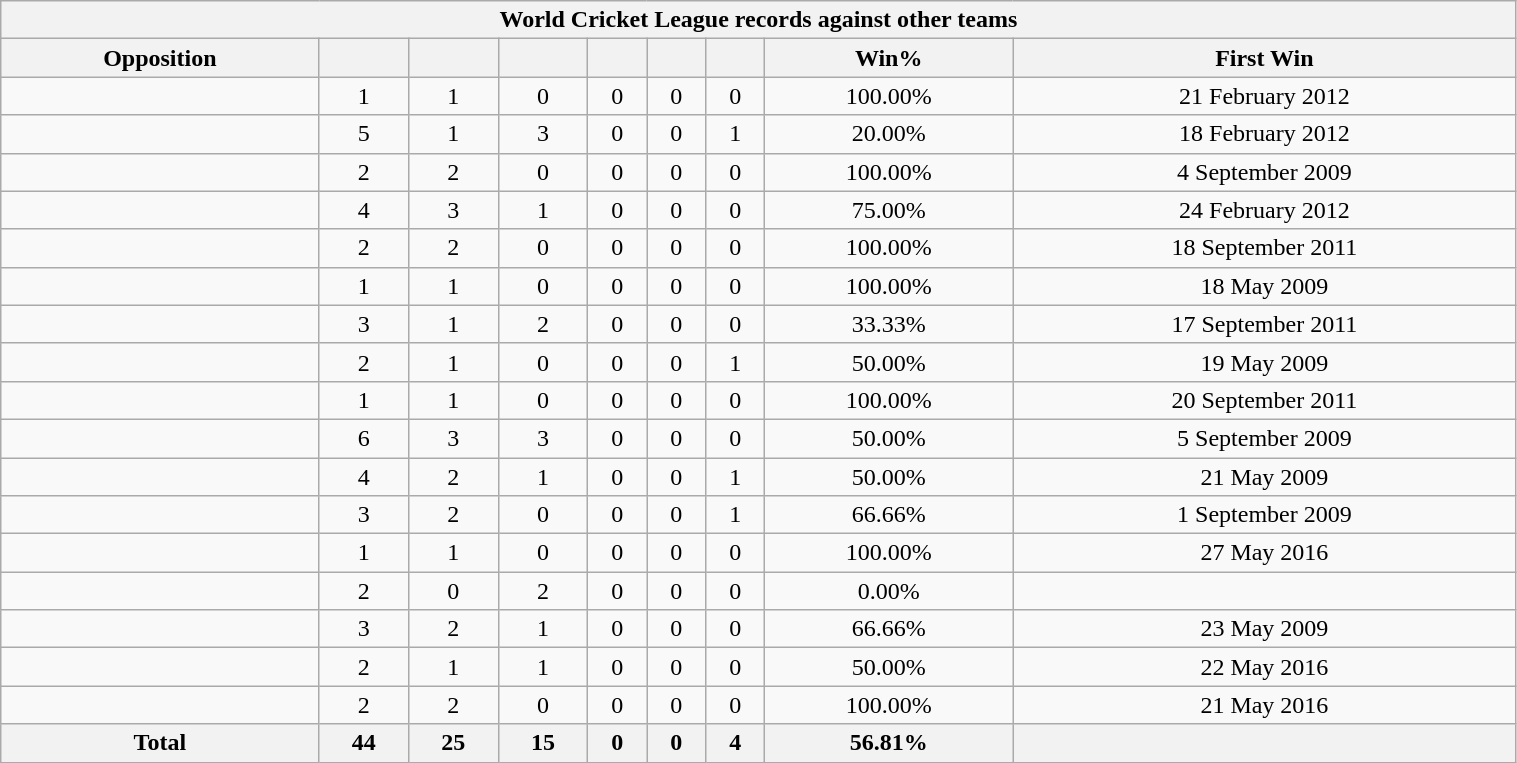<table class="wikitable plainrowheaders sortable" style="text-align:center; font-size:100%; width:80%;">
<tr class="unsortable">
<th scope="col" colspan=9>World Cricket League records against other teams</th>
</tr>
<tr align="center">
<th scope="col">Opposition</th>
<th scope="col"></th>
<th scope="col"></th>
<th scope="col"></th>
<th scope="col"></th>
<th scope="col"></th>
<th scope="col"></th>
<th scope="col">Win%</th>
<th scope="col" class="unsortable">First Win</th>
</tr>
<tr align="center">
<td style="text-align:left;"></td>
<td>1</td>
<td>1</td>
<td>0</td>
<td>0</td>
<td>0</td>
<td>0</td>
<td>100.00%</td>
<td>21 February 2012</td>
</tr>
<tr>
<td style="text-align:left;"></td>
<td>5</td>
<td>1</td>
<td>3</td>
<td>0</td>
<td>0</td>
<td>1</td>
<td>20.00%</td>
<td>18 February 2012</td>
</tr>
<tr>
<td style="text-align:left;"></td>
<td>2</td>
<td>2</td>
<td>0</td>
<td>0</td>
<td>0</td>
<td>0</td>
<td>100.00%</td>
<td>4 September 2009</td>
</tr>
<tr>
<td style="text-align:left;"></td>
<td>4</td>
<td>3</td>
<td>1</td>
<td>0</td>
<td>0</td>
<td>0</td>
<td>75.00%</td>
<td>24 February 2012</td>
</tr>
<tr>
<td style="text-align:left;"></td>
<td>2</td>
<td>2</td>
<td>0</td>
<td>0</td>
<td>0</td>
<td>0</td>
<td>100.00%</td>
<td>18 September 2011</td>
</tr>
<tr>
<td style="text-align:left;"></td>
<td>1</td>
<td>1</td>
<td>0</td>
<td>0</td>
<td>0</td>
<td>0</td>
<td>100.00%</td>
<td>18 May 2009</td>
</tr>
<tr>
<td style="text-align:left;"></td>
<td>3</td>
<td>1</td>
<td>2</td>
<td>0</td>
<td>0</td>
<td>0</td>
<td>33.33%</td>
<td>17 September 2011</td>
</tr>
<tr>
<td style="text-align:left;"></td>
<td>2</td>
<td>1</td>
<td>0</td>
<td>0</td>
<td>0</td>
<td>1</td>
<td>50.00%</td>
<td>19 May 2009</td>
</tr>
<tr>
<td style="text-align:left;"></td>
<td>1</td>
<td>1</td>
<td>0</td>
<td>0</td>
<td>0</td>
<td>0</td>
<td>100.00%</td>
<td>20 September 2011</td>
</tr>
<tr>
<td style="text-align:left;"></td>
<td>6</td>
<td>3</td>
<td>3</td>
<td>0</td>
<td>0</td>
<td>0</td>
<td>50.00%</td>
<td>5 September 2009</td>
</tr>
<tr>
<td style="text-align:left;"></td>
<td>4</td>
<td>2</td>
<td>1</td>
<td>0</td>
<td>0</td>
<td>1</td>
<td>50.00%</td>
<td>21 May 2009</td>
</tr>
<tr>
<td style="text-align:left;"></td>
<td>3</td>
<td>2</td>
<td>0</td>
<td>0</td>
<td>0</td>
<td>1</td>
<td>66.66%</td>
<td>1 September 2009</td>
</tr>
<tr>
<td style="text-align:left;"></td>
<td>1</td>
<td>1</td>
<td>0</td>
<td>0</td>
<td>0</td>
<td>0</td>
<td>100.00%</td>
<td>27 May 2016</td>
</tr>
<tr>
<td style="text-align:left;"></td>
<td>2</td>
<td>0</td>
<td>2</td>
<td>0</td>
<td>0</td>
<td>0</td>
<td>0.00%</td>
<td></td>
</tr>
<tr>
<td style="text-align:left;"></td>
<td>3</td>
<td>2</td>
<td>1</td>
<td>0</td>
<td>0</td>
<td>0</td>
<td>66.66%</td>
<td>23 May 2009</td>
</tr>
<tr>
<td style="text-align:left;"></td>
<td>2</td>
<td>1</td>
<td>1</td>
<td>0</td>
<td>0</td>
<td>0</td>
<td>50.00%</td>
<td>22 May 2016</td>
</tr>
<tr>
<td style="text-align:left;"></td>
<td>2</td>
<td>2</td>
<td>0</td>
<td>0</td>
<td>0</td>
<td>0</td>
<td>100.00%</td>
<td>21 May 2016</td>
</tr>
<tr>
<th scope="col" rowspan=2 class="unsortable">Total </th>
<th>44</th>
<th>25</th>
<th>15</th>
<th>0</th>
<th>0</th>
<th>4</th>
<th>56.81%</th>
<th></th>
</tr>
</table>
